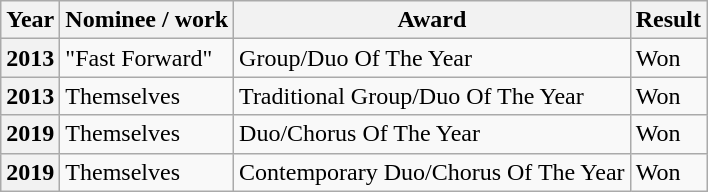<table class="wikitable sortable">
<tr>
<th>Year</th>
<th>Nominee / work</th>
<th>Award</th>
<th>Result</th>
</tr>
<tr>
<th>2013</th>
<td>"Fast Forward"</td>
<td>Group/Duo Of The Year</td>
<td>Won</td>
</tr>
<tr>
<th>2013</th>
<td>Themselves</td>
<td>Traditional Group/Duo Of The Year</td>
<td>Won</td>
</tr>
<tr>
<th>2019</th>
<td>Themselves</td>
<td>Duo/Chorus Of The Year</td>
<td>Won</td>
</tr>
<tr>
<th>2019</th>
<td>Themselves</td>
<td>Contemporary Duo/Chorus Of The Year</td>
<td>Won</td>
</tr>
</table>
